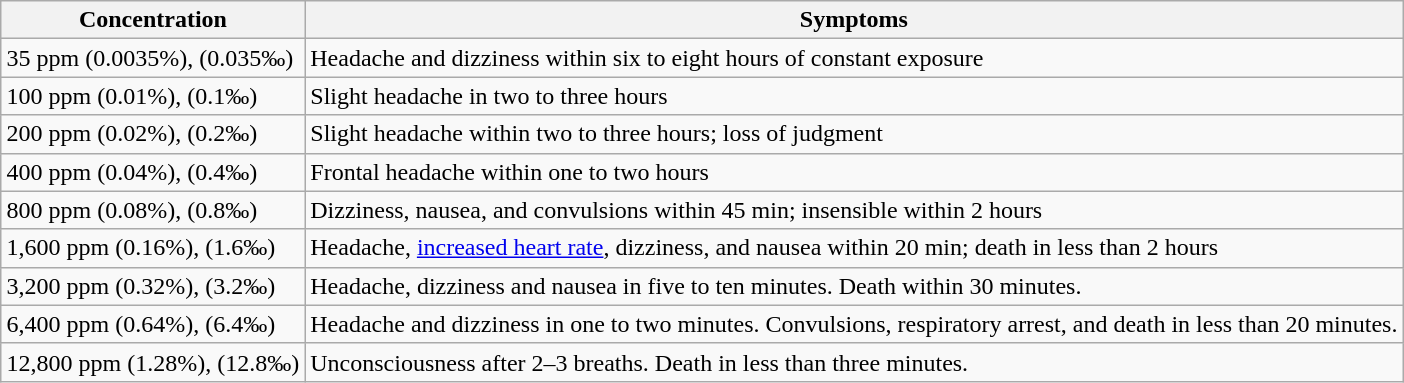<table class="wikitable" style="margin-left: auto; margin-right: auto; border: none;">
<tr>
<th>Concentration</th>
<th>Symptoms</th>
</tr>
<tr>
<td>35 ppm (0.0035%), (0.035‰)</td>
<td>Headache and dizziness within six to eight hours of constant exposure</td>
</tr>
<tr>
<td>100 ppm (0.01%), (0.1‰)</td>
<td>Slight headache in two to three hours</td>
</tr>
<tr>
<td>200 ppm (0.02%), (0.2‰)</td>
<td>Slight headache within two to three hours; loss of judgment</td>
</tr>
<tr>
<td>400 ppm (0.04%), (0.4‰)</td>
<td>Frontal headache within one to two hours</td>
</tr>
<tr>
<td>800 ppm (0.08%), (0.8‰)</td>
<td>Dizziness, nausea, and convulsions within 45 min; insensible within 2 hours</td>
</tr>
<tr>
<td>1,600 ppm (0.16%), (1.6‰)</td>
<td>Headache, <a href='#'>increased heart rate</a>, dizziness, and nausea within 20 min; death in less than 2 hours</td>
</tr>
<tr>
<td>3,200 ppm (0.32%), (3.2‰)</td>
<td>Headache, dizziness and nausea in five to ten minutes. Death within 30 minutes.</td>
</tr>
<tr>
<td>6,400 ppm (0.64%), (6.4‰)</td>
<td>Headache and dizziness in one to two minutes. Convulsions, respiratory arrest, and death in less than 20 minutes.</td>
</tr>
<tr>
<td>12,800 ppm (1.28%), (12.8‰)</td>
<td>Unconsciousness after 2–3 breaths. Death in less than three minutes.</td>
</tr>
<tr>
</tr>
</table>
